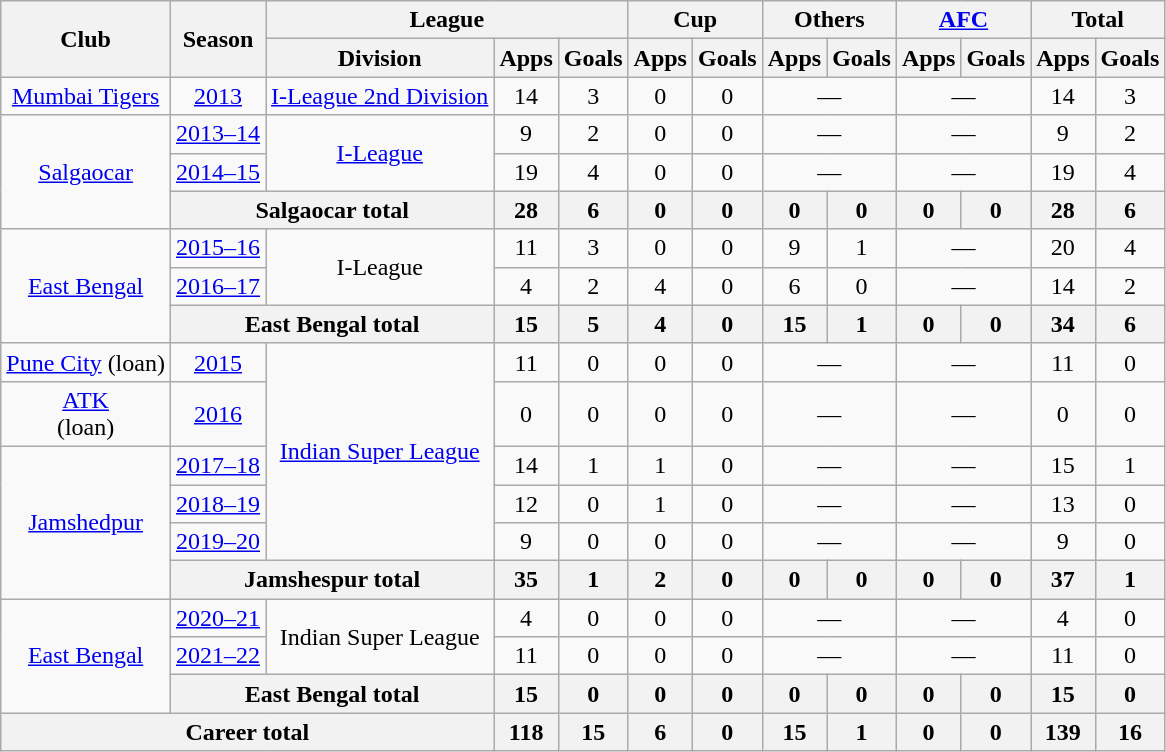<table class="wikitable" style="text-align: center;">
<tr>
<th rowspan="2">Club</th>
<th rowspan="2">Season</th>
<th colspan="3">League</th>
<th colspan="2">Cup</th>
<th colspan="2">Others</th>
<th colspan="2"><a href='#'>AFC</a></th>
<th colspan="2">Total</th>
</tr>
<tr>
<th>Division</th>
<th>Apps</th>
<th>Goals</th>
<th>Apps</th>
<th>Goals</th>
<th>Apps</th>
<th>Goals</th>
<th>Apps</th>
<th>Goals</th>
<th>Apps</th>
<th>Goals</th>
</tr>
<tr>
<td rowspan="1"><a href='#'>Mumbai Tigers</a></td>
<td><a href='#'>2013</a></td>
<td rowspan="1"><a href='#'>I-League 2nd Division</a></td>
<td>14</td>
<td>3</td>
<td>0</td>
<td>0</td>
<td colspan="2">—</td>
<td colspan="2">—</td>
<td>14</td>
<td>3</td>
</tr>
<tr>
<td rowspan="3"><a href='#'>Salgaocar</a></td>
<td><a href='#'>2013–14</a></td>
<td rowspan="2"><a href='#'>I-League</a></td>
<td>9</td>
<td>2</td>
<td>0</td>
<td>0</td>
<td colspan="2">—</td>
<td colspan="2">—</td>
<td>9</td>
<td>2</td>
</tr>
<tr>
<td><a href='#'>2014–15</a></td>
<td>19</td>
<td>4</td>
<td>0</td>
<td>0</td>
<td colspan="2">—</td>
<td colspan="2">—</td>
<td>19</td>
<td>4</td>
</tr>
<tr>
<th colspan="2">Salgaocar total</th>
<th>28</th>
<th>6</th>
<th>0</th>
<th>0</th>
<th>0</th>
<th>0</th>
<th>0</th>
<th>0</th>
<th>28</th>
<th>6</th>
</tr>
<tr>
<td rowspan="3"><a href='#'>East Bengal</a></td>
<td><a href='#'>2015–16</a></td>
<td rowspan="2">I-League</td>
<td>11</td>
<td>3</td>
<td>0</td>
<td>0</td>
<td>9</td>
<td>1</td>
<td colspan="2">—</td>
<td>20</td>
<td>4</td>
</tr>
<tr>
<td><a href='#'>2016–17</a></td>
<td>4</td>
<td>2</td>
<td>4</td>
<td>0</td>
<td>6</td>
<td>0</td>
<td colspan="2">—</td>
<td>14</td>
<td>2</td>
</tr>
<tr>
<th colspan="2">East Bengal total</th>
<th>15</th>
<th>5</th>
<th>4</th>
<th>0</th>
<th>15</th>
<th>1</th>
<th>0</th>
<th>0</th>
<th>34</th>
<th>6</th>
</tr>
<tr>
<td rowspan="1"><a href='#'>Pune City</a> (loan)</td>
<td><a href='#'>2015</a></td>
<td rowspan="5"><a href='#'>Indian Super League</a></td>
<td>11</td>
<td>0</td>
<td>0</td>
<td>0</td>
<td colspan="2">—</td>
<td colspan="2">—</td>
<td>11</td>
<td>0</td>
</tr>
<tr>
<td rowspan="1"><a href='#'>ATK</a><br> (loan)</td>
<td><a href='#'>2016</a></td>
<td>0</td>
<td>0</td>
<td>0</td>
<td>0</td>
<td colspan="2">—</td>
<td colspan="2">—</td>
<td>0</td>
<td>0</td>
</tr>
<tr>
<td rowspan="4"><a href='#'>Jamshedpur</a></td>
<td><a href='#'>2017–18</a></td>
<td>14</td>
<td>1</td>
<td>1</td>
<td>0</td>
<td colspan="2">—</td>
<td colspan="2">—</td>
<td>15</td>
<td>1</td>
</tr>
<tr>
<td><a href='#'>2018–19</a></td>
<td>12</td>
<td>0</td>
<td>1</td>
<td>0</td>
<td colspan="2">—</td>
<td colspan="2">—</td>
<td>13</td>
<td>0</td>
</tr>
<tr>
<td><a href='#'>2019–20</a></td>
<td>9</td>
<td>0</td>
<td>0</td>
<td>0</td>
<td colspan="2">—</td>
<td colspan="2">—</td>
<td>9</td>
<td>0</td>
</tr>
<tr>
<th colspan="2">Jamshespur total</th>
<th>35</th>
<th>1</th>
<th>2</th>
<th>0</th>
<th>0</th>
<th>0</th>
<th>0</th>
<th>0</th>
<th>37</th>
<th>1</th>
</tr>
<tr>
<td rowspan="3"><a href='#'>East Bengal</a></td>
<td><a href='#'>2020–21</a></td>
<td rowspan="2">Indian Super League</td>
<td>4</td>
<td>0</td>
<td>0</td>
<td>0</td>
<td colspan="2">—</td>
<td colspan="2">—</td>
<td>4</td>
<td>0</td>
</tr>
<tr>
<td><a href='#'>2021–22</a></td>
<td>11</td>
<td>0</td>
<td>0</td>
<td>0</td>
<td colspan="2">—</td>
<td colspan="2">—</td>
<td>11</td>
<td>0</td>
</tr>
<tr>
<th colspan="2">East Bengal total</th>
<th>15</th>
<th>0</th>
<th>0</th>
<th>0</th>
<th>0</th>
<th>0</th>
<th>0</th>
<th>0</th>
<th>15</th>
<th>0</th>
</tr>
<tr>
<th colspan="3">Career total</th>
<th>118</th>
<th>15</th>
<th>6</th>
<th>0</th>
<th>15</th>
<th>1</th>
<th>0</th>
<th>0</th>
<th>139</th>
<th>16</th>
</tr>
</table>
